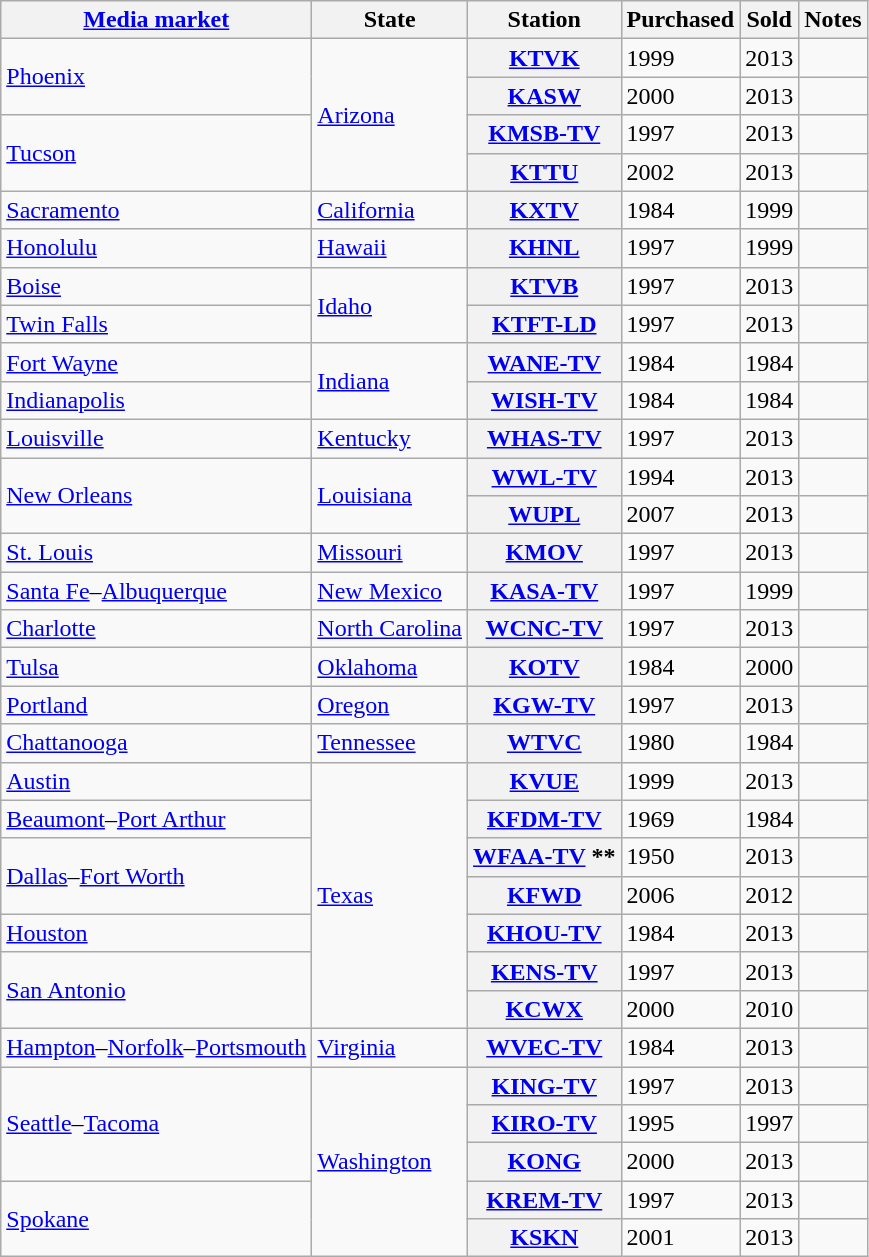<table class="wikitable sortable">
<tr>
<th scope="col"><a href='#'>Media market</a></th>
<th scope="col">State</th>
<th scope="col">Station</th>
<th scope="col">Purchased</th>
<th scope="col">Sold</th>
<th scope="col" class="unsortable">Notes</th>
</tr>
<tr>
<td rowspan="2"><a href='#'>Phoenix</a></td>
<td rowspan="4"><a href='#'>Arizona</a></td>
<th scope="row"><a href='#'>KTVK</a></th>
<td>1999</td>
<td>2013</td>
<td></td>
</tr>
<tr>
<th scope="row"><a href='#'>KASW</a></th>
<td>2000</td>
<td>2013</td>
<td></td>
</tr>
<tr>
<td rowspan="2"><a href='#'>Tucson</a></td>
<th scope="row"><a href='#'>KMSB-TV</a></th>
<td>1997</td>
<td>2013</td>
<td></td>
</tr>
<tr>
<th scope="row"><a href='#'>KTTU</a></th>
<td>2002</td>
<td>2013</td>
<td></td>
</tr>
<tr>
<td><a href='#'>Sacramento</a></td>
<td><a href='#'>California</a></td>
<th scope="row"><a href='#'>KXTV</a></th>
<td>1984</td>
<td>1999</td>
<td></td>
</tr>
<tr>
<td><a href='#'>Honolulu</a></td>
<td><a href='#'>Hawaii</a></td>
<th scope="row"><a href='#'>KHNL</a></th>
<td>1997</td>
<td>1999</td>
<td></td>
</tr>
<tr>
<td><a href='#'>Boise</a></td>
<td rowspan="2"><a href='#'>Idaho</a></td>
<th scope="row"><a href='#'>KTVB</a></th>
<td>1997</td>
<td>2013</td>
<td></td>
</tr>
<tr>
<td><a href='#'>Twin Falls</a></td>
<th scope="row"><a href='#'>KTFT-LD</a></th>
<td>1997</td>
<td>2013</td>
<td></td>
</tr>
<tr>
<td><a href='#'>Fort Wayne</a></td>
<td rowspan="2"><a href='#'>Indiana</a></td>
<th scope="row"><a href='#'>WANE-TV</a></th>
<td>1984</td>
<td>1984</td>
<td></td>
</tr>
<tr>
<td><a href='#'>Indianapolis</a></td>
<th scope="row"><a href='#'>WISH-TV</a></th>
<td>1984</td>
<td>1984</td>
<td></td>
</tr>
<tr>
<td><a href='#'>Louisville</a></td>
<td><a href='#'>Kentucky</a></td>
<th scope="row"><a href='#'>WHAS-TV</a></th>
<td>1997</td>
<td>2013</td>
<td></td>
</tr>
<tr>
<td rowspan="2"><a href='#'>New Orleans</a></td>
<td rowspan="2"><a href='#'>Louisiana</a></td>
<th scope="row"><a href='#'>WWL-TV</a></th>
<td>1994</td>
<td>2013</td>
<td></td>
</tr>
<tr>
<th scope="row"><a href='#'>WUPL</a></th>
<td>2007</td>
<td>2013</td>
<td></td>
</tr>
<tr>
<td><a href='#'>St. Louis</a></td>
<td><a href='#'>Missouri</a></td>
<th scope="row"><a href='#'>KMOV</a></th>
<td>1997</td>
<td>2013</td>
<td></td>
</tr>
<tr>
<td><a href='#'>Santa Fe</a>–<a href='#'>Albuquerque</a></td>
<td><a href='#'>New Mexico</a></td>
<th scope="row"><a href='#'>KASA-TV</a></th>
<td>1997</td>
<td>1999</td>
<td></td>
</tr>
<tr>
<td><a href='#'>Charlotte</a></td>
<td><a href='#'>North Carolina</a></td>
<th scope="row"><a href='#'>WCNC-TV</a></th>
<td>1997</td>
<td>2013</td>
<td></td>
</tr>
<tr>
<td><a href='#'>Tulsa</a></td>
<td><a href='#'>Oklahoma</a></td>
<th scope="row"><a href='#'>KOTV</a></th>
<td>1984</td>
<td>2000</td>
<td></td>
</tr>
<tr>
<td><a href='#'>Portland</a></td>
<td><a href='#'>Oregon</a></td>
<th scope="row"><a href='#'>KGW-TV</a></th>
<td>1997</td>
<td>2013</td>
<td></td>
</tr>
<tr>
<td><a href='#'>Chattanooga</a></td>
<td><a href='#'>Tennessee</a></td>
<th scope="row"><a href='#'>WTVC</a></th>
<td>1980</td>
<td>1984</td>
<td></td>
</tr>
<tr>
<td><a href='#'>Austin</a></td>
<td rowspan="7"><a href='#'>Texas</a></td>
<th scope="row"><a href='#'>KVUE</a></th>
<td>1999</td>
<td>2013</td>
<td></td>
</tr>
<tr>
<td><a href='#'>Beaumont</a>–<a href='#'>Port Arthur</a></td>
<th scope="row"><a href='#'>KFDM-TV</a></th>
<td>1969</td>
<td>1984</td>
<td></td>
</tr>
<tr>
<td rowspan="2"><a href='#'>Dallas</a>–<a href='#'>Fort Worth</a></td>
<th scope="row"><a href='#'>WFAA-TV</a> **</th>
<td>1950</td>
<td>2013</td>
<td></td>
</tr>
<tr>
<th scope="row"><a href='#'>KFWD</a></th>
<td>2006</td>
<td>2012</td>
<td></td>
</tr>
<tr>
<td><a href='#'>Houston</a></td>
<th scope="row"><a href='#'>KHOU-TV</a></th>
<td>1984</td>
<td>2013</td>
<td></td>
</tr>
<tr>
<td rowspan="2"><a href='#'>San Antonio</a></td>
<th scope="row"><a href='#'>KENS-TV</a></th>
<td>1997</td>
<td>2013</td>
<td></td>
</tr>
<tr>
<th scope="row"><a href='#'>KCWX</a></th>
<td>2000</td>
<td>2010</td>
<td></td>
</tr>
<tr>
<td><a href='#'>Hampton</a>–<a href='#'>Norfolk</a>–<a href='#'>Portsmouth</a></td>
<td><a href='#'>Virginia</a></td>
<th scope="row"><a href='#'>WVEC-TV</a></th>
<td>1984</td>
<td>2013</td>
<td></td>
</tr>
<tr>
<td rowspan="3"><a href='#'>Seattle</a>–<a href='#'>Tacoma</a></td>
<td rowspan="5"><a href='#'>Washington</a></td>
<th scope="row"><a href='#'>KING-TV</a></th>
<td>1997</td>
<td>2013</td>
<td></td>
</tr>
<tr>
<th scope="row"><a href='#'>KIRO-TV</a></th>
<td>1995</td>
<td>1997</td>
<td></td>
</tr>
<tr>
<th scope="row"><a href='#'>KONG</a></th>
<td>2000</td>
<td>2013</td>
<td></td>
</tr>
<tr>
<td rowspan="2"><a href='#'>Spokane</a></td>
<th scope="row"><a href='#'>KREM-TV</a></th>
<td>1997</td>
<td>2013</td>
<td></td>
</tr>
<tr>
<th scope="row"><a href='#'>KSKN</a></th>
<td>2001</td>
<td>2013</td>
<td></td>
</tr>
</table>
